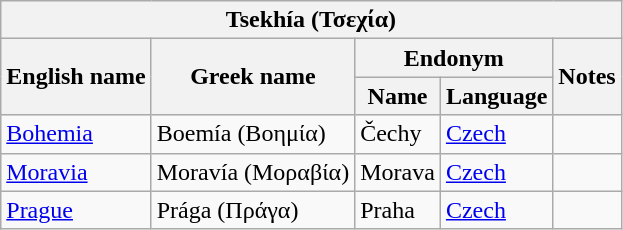<table class="wikitable sortable">
<tr>
<th colspan="5"> Tsekhía (<strong>Τσεχία</strong>)</th>
</tr>
<tr>
<th rowspan="2">English name</th>
<th rowspan="2">Greek name</th>
<th colspan="2">Endonym</th>
<th rowspan="2">Notes</th>
</tr>
<tr>
<th>Name</th>
<th>Language</th>
</tr>
<tr>
<td><a href='#'>Bohemia</a></td>
<td>Boemía (Βοημία)</td>
<td>Čechy</td>
<td><a href='#'>Czech</a></td>
<td></td>
</tr>
<tr>
<td><a href='#'>Moravia</a></td>
<td>Moravía (Μοραβία)</td>
<td>Morava</td>
<td><a href='#'>Czech</a></td>
<td></td>
</tr>
<tr>
<td><a href='#'>Prague</a></td>
<td>Prága (Πράγα)</td>
<td>Praha</td>
<td><a href='#'>Czech</a></td>
<td></td>
</tr>
</table>
